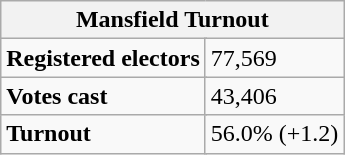<table class="wikitable" border="1">
<tr>
<th colspan="5">Mansfield Turnout</th>
</tr>
<tr>
<td colspan="2"><strong>Registered electors</strong></td>
<td colspan="3">77,569</td>
</tr>
<tr>
<td colspan="2"><strong>Votes cast</strong></td>
<td colspan="3">43,406</td>
</tr>
<tr>
<td colspan="2"><strong>Turnout</strong></td>
<td colspan="3">56.0% (+1.2)</td>
</tr>
</table>
